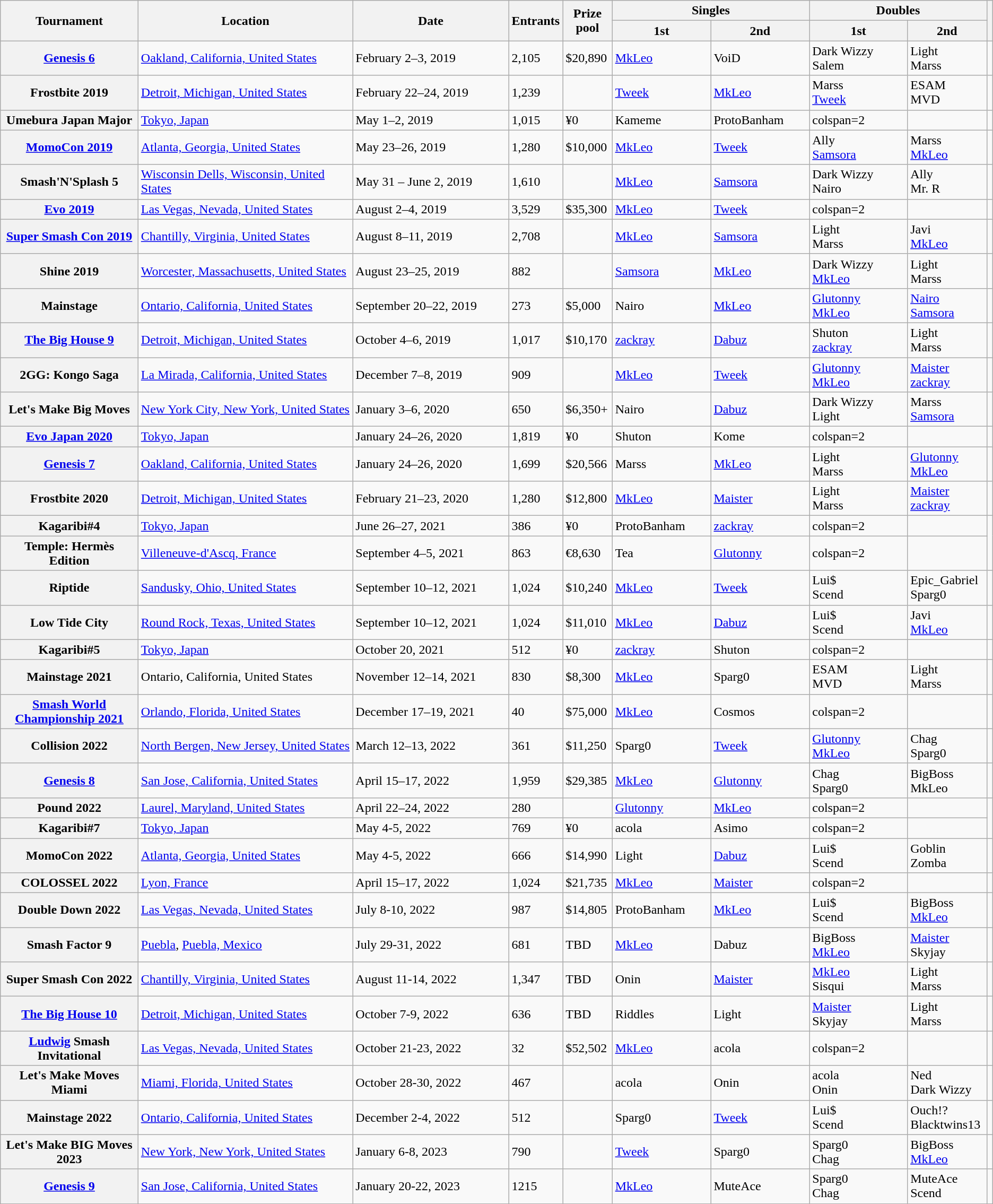<table class="wikitable sortable plainrowheaders">
<tr>
<th scope="col" style="width: 14%;" rowspan="2">Tournament</th>
<th scope="col" style="width: 22%;" rowspan="2">Location</th>
<th scope="col" style="width: 16%;" rowspan="2">Date</th>
<th scope="col" style="width: 5%;" rowspan="2">Entrants</th>
<th scope="col" style="width: 5%;" rowspan="2">Prize pool</th>
<th scope="col" style="width: 20%;" colspan="2">Singles</th>
<th scope="col" style="width: 20%;" colspan="2">Doubles</th>
<th scope="col" style="width: 6%;" rowspan="2" class=unsortable></th>
</tr>
<tr>
<th scope="col" style="width: 10%;">1st</th>
<th scope="col" style="width: 10%;">2nd</th>
<th scope="col" style="width: 10%;">1st</th>
<th scope="col" style="width: 10%;">2nd</th>
</tr>
<tr>
<th scope="row"><a href='#'>Genesis 6</a></th>
<td> <a href='#'>Oakland, California, United States</a></td>
<td data-sort-value="2019-02-02">February 2–3, 2019</td>
<td>2,105</td>
<td data-sort-value="20890">$20,890</td>
<td> <a href='#'>MkLeo</a></td>
<td> VoiD</td>
<td> Dark Wizzy<br> Salem</td>
<td> Light<br> Marss</td>
<td align="center"></td>
</tr>
<tr>
<th scope="row">Frostbite 2019</th>
<td> <a href='#'>Detroit, Michigan, United States</a></td>
<td data-sort-value="2019-02-22">February 22–24, 2019</td>
<td>1,239</td>
<td></td>
<td> <a href='#'>Tweek</a></td>
<td> <a href='#'>MkLeo</a></td>
<td> Marss<br> <a href='#'>Tweek</a></td>
<td> ESAM<br> MVD</td>
<td align="center"></td>
</tr>
<tr>
<th scope="row">Umebura Japan Major</th>
<td> <a href='#'>Tokyo, Japan</a></td>
<td data-sort-value="2019-05-01">May 1–2, 2019</td>
<td>1,015</td>
<td data-sort-value="0">¥0</td>
<td> Kameme</td>
<td> ProtoBanham</td>
<td>colspan=2 </td>
<td align="center"></td>
</tr>
<tr>
<th scope="row"><a href='#'>MomoCon 2019</a></th>
<td> <a href='#'>Atlanta, Georgia, United States</a></td>
<td data-sort-value="2019-05-23">May 23–26, 2019</td>
<td>1,280</td>
<td data-sort-value="10000">$10,000</td>
<td> <a href='#'>MkLeo</a></td>
<td> <a href='#'>Tweek</a></td>
<td> Ally<br> <a href='#'>Samsora</a></td>
<td> Marss<br> <a href='#'>MkLeo</a></td>
<td align="center"></td>
</tr>
<tr>
<th scope="row">Smash'N'Splash 5</th>
<td> <a href='#'>Wisconsin Dells, Wisconsin, United States</a></td>
<td data-sort-value="2019-06-02">May 31 – June 2, 2019</td>
<td>1,610</td>
<td></td>
<td> <a href='#'>MkLeo</a></td>
<td> <a href='#'>Samsora</a></td>
<td> Dark Wizzy<br> Nairo</td>
<td> Ally<br> Mr. R</td>
<td align="center"></td>
</tr>
<tr>
<th scope="row"><a href='#'>Evo 2019</a></th>
<td> <a href='#'>Las Vegas, Nevada, United States</a></td>
<td data-sort-value="2019-08-02">August 2–4, 2019</td>
<td>3,529</td>
<td data-sort-value="35300">$35,300</td>
<td> <a href='#'>MkLeo</a></td>
<td> <a href='#'>Tweek</a></td>
<td>colspan=2 </td>
<td align="center"></td>
</tr>
<tr>
<th scope="row"><a href='#'>Super Smash Con 2019</a></th>
<td> <a href='#'>Chantilly, Virginia, United States</a></td>
<td data-sort-value="2019-08-08">August 8–11, 2019</td>
<td>2,708</td>
<td></td>
<td> <a href='#'>MkLeo</a></td>
<td> <a href='#'>Samsora</a></td>
<td> Light<br> Marss</td>
<td> Javi<br> <a href='#'>MkLeo</a></td>
<td align="center"></td>
</tr>
<tr>
<th scope="row">Shine 2019</th>
<td> <a href='#'>Worcester, Massachusetts, United States</a></td>
<td data-sort-value="2019-08-23">August 23–25, 2019</td>
<td>882</td>
<td></td>
<td> <a href='#'>Samsora</a></td>
<td> <a href='#'>MkLeo</a></td>
<td> Dark Wizzy<br> <a href='#'>MkLeo</a></td>
<td> Light<br> Marss</td>
<td align="center"></td>
</tr>
<tr>
<th scope="row">Mainstage</th>
<td> <a href='#'>Ontario, California, United States</a></td>
<td data-sort-value="2019-09-20">September 20–22, 2019</td>
<td>273</td>
<td data-sort-value="5000">$5,000</td>
<td> Nairo</td>
<td> <a href='#'>MkLeo</a></td>
<td> <a href='#'>Glutonny</a><br> <a href='#'>MkLeo</a></td>
<td> <a href='#'>Nairo</a><br> <a href='#'>Samsora</a></td>
<td align="center"></td>
</tr>
<tr>
<th scope="row" data-sort-value="Big House 9"><a href='#'>The Big House 9</a></th>
<td> <a href='#'>Detroit, Michigan, United States</a></td>
<td data-sort-value="2019-10-04">October 4–6, 2019</td>
<td>1,017</td>
<td data-sort-value="10170">$10,170</td>
<td> <a href='#'>zackray</a></td>
<td> <a href='#'>Dabuz</a></td>
<td> Shuton<br> <a href='#'>zackray</a></td>
<td> Light<br> Marss</td>
<td align="center"></td>
</tr>
<tr>
<th scope="row" data-sort-value="TwoGG Kongo Saga">2GG: Kongo Saga</th>
<td> <a href='#'>La Mirada, California, United States</a></td>
<td data-sort-value="2019-12-07">December 7–8, 2019</td>
<td>909</td>
<td></td>
<td> <a href='#'>MkLeo</a></td>
<td> <a href='#'>Tweek</a></td>
<td> <a href='#'>Glutonny</a><br> <a href='#'>MkLeo</a></td>
<td> <a href='#'>Maister</a><br> <a href='#'>zackray</a></td>
<td align="center"></td>
</tr>
<tr>
<th scope="row">Let's Make Big Moves</th>
<td> <a href='#'>New York City, New York, United States</a></td>
<td data-sort-value="2020-01-03">January 3–6, 2020</td>
<td>650</td>
<td data-sort-value="6350">$6,350+</td>
<td> Nairo</td>
<td> <a href='#'>Dabuz</a></td>
<td> Dark Wizzy<br> Light</td>
<td> Marss<br> <a href='#'>Samsora</a></td>
<td align="center"></td>
</tr>
<tr>
<th scope="row"><a href='#'>Evo Japan 2020</a></th>
<td> <a href='#'>Tokyo, Japan</a></td>
<td data-sort-value="2020-01-24">January 24–26, 2020</td>
<td>1,819</td>
<td data-sort-value="0">¥0</td>
<td> Shuton</td>
<td> Kome</td>
<td>colspan=2 </td>
<td align="center"></td>
</tr>
<tr>
<th scope="row"><a href='#'>Genesis 7</a></th>
<td> <a href='#'>Oakland, California, United States</a></td>
<td data-sort-value="2020-01-24">January 24–26, 2020</td>
<td>1,699</td>
<td data-sort-value="18990">$20,566</td>
<td> Marss</td>
<td> <a href='#'>MkLeo</a></td>
<td> Light<br> Marss</td>
<td> <a href='#'>Glutonny</a><br> <a href='#'>MkLeo</a></td>
<td align="center"></td>
</tr>
<tr>
<th scope="row">Frostbite 2020</th>
<td> <a href='#'>Detroit, Michigan, United States</a></td>
<td data-sort-value="2020-02-21">February 21–23, 2020</td>
<td>1,280</td>
<td data-sort-value="12800">$12,800</td>
<td> <a href='#'>MkLeo</a></td>
<td> <a href='#'>Maister</a></td>
<td> Light<br> Marss</td>
<td> <a href='#'>Maister</a><br> <a href='#'>zackray</a></td>
<td align="center"></td>
</tr>
<tr>
<th scope="row">Kagaribi#4</th>
<td> <a href='#'>Tokyo, Japan</a></td>
<td data-sort-value="2021-06-26">June 26–27, 2021</td>
<td>386</td>
<td data-sort-value="0">¥0</td>
<td> ProtoBanham</td>
<td> <a href='#'>zackray</a></td>
<td>colspan=2 </td>
<td align="center"></td>
</tr>
<tr>
<th scope="row">Temple: Hermès Edition</th>
<td> <a href='#'>Villeneuve-d'Ascq, France</a></td>
<td data-sort-value="2021-09-04">September 4–5, 2021</td>
<td>863</td>
<td data-sort-value="0">€8,630</td>
<td> Tea</td>
<td> <a href='#'>Glutonny</a></td>
<td>colspan=2 </td>
<td align="center"></td>
</tr>
<tr>
<th scope="row">Riptide</th>
<td> <a href='#'>Sandusky, Ohio, United States</a></td>
<td data-sort-value="2021-09-04">September 10–12, 2021</td>
<td>1,024</td>
<td data-sort-value="0">$10,240</td>
<td> <a href='#'>MkLeo</a></td>
<td> <a href='#'>Tweek</a></td>
<td> Lui$<br> Scend</td>
<td> Epic_Gabriel<br> Sparg0</td>
<td align="center"></td>
</tr>
<tr>
<th scope="row">Low Tide City</th>
<td> <a href='#'>Round Rock, Texas, United States</a></td>
<td data-sort-value="2021-09-04">September 10–12, 2021</td>
<td>1,024</td>
<td data-sort-value="0">$11,010</td>
<td> <a href='#'>MkLeo</a></td>
<td> <a href='#'>Dabuz</a></td>
<td> Lui$<br> Scend</td>
<td> Javi<br> <a href='#'>MkLeo</a></td>
<td align="center"></td>
</tr>
<tr>
<th scope="row">Kagaribi#5</th>
<td> <a href='#'>Tokyo, Japan</a></td>
<td data-sort-value="2021-10-20">October 20, 2021</td>
<td>512</td>
<td data-sort-value="0">¥0</td>
<td> <a href='#'>zackray</a></td>
<td> Shuton</td>
<td>colspan=2 </td>
<td align="center"></td>
</tr>
<tr>
<th scope="row">Mainstage 2021</th>
<td> Ontario, California, United States</td>
<td data-sort-value="2021-11-12">November 12–14, 2021</td>
<td>830</td>
<td data-sort-value="8300">$8,300</td>
<td> <a href='#'>MkLeo</a></td>
<td> Sparg0</td>
<td> ESAM<br> MVD</td>
<td> Light<br> Marss</td>
<td align="center"></td>
</tr>
<tr>
<th scope="row"><a href='#'>Smash World Championship 2021</a></th>
<td> <a href='#'>Orlando, Florida, United States</a></td>
<td data-sort-value="2021-12-17">December 17–19, 2021</td>
<td>40</td>
<td data-sort-value="75000">$75,000</td>
<td> <a href='#'>MkLeo</a></td>
<td> Cosmos</td>
<td>colspan=2 </td>
<td align="center"></td>
</tr>
<tr>
<th scope="row">Collision 2022</th>
<td> <a href='#'>North Bergen, New Jersey, United States</a></td>
<td data-sort-value="2022-03-12">March 12–13, 2022</td>
<td>361</td>
<td data-sort-value="0">$11,250</td>
<td> Sparg0</td>
<td> <a href='#'>Tweek</a></td>
<td> <a href='#'>Glutonny</a><br> <a href='#'>MkLeo</a></td>
<td> Chag<br> Sparg0</td>
<td align="center"></td>
</tr>
<tr>
<th scope="row"><a href='#'>Genesis 8</a></th>
<td> <a href='#'>San Jose, California, United States</a></td>
<td data-sort-value="2022-04-15">April 15–17, 2022</td>
<td>1,959</td>
<td data-sort-value="29385">$29,385</td>
<td> <a href='#'>MkLeo</a></td>
<td> <a href='#'>Glutonny</a></td>
<td> Chag<br> Sparg0</td>
<td> BigBoss<br> MkLeo</td>
<td align="center"></td>
</tr>
<tr>
<th scope="row">Pound 2022</th>
<td> <a href='#'>Laurel, Maryland, United States</a></td>
<td data-sort-value="2022-03-3">April 22–24, 2022</td>
<td>280</td>
<td></td>
<td> <a href='#'>Glutonny</a></td>
<td> <a href='#'>MkLeo</a></td>
<td>colspan=2 </td>
<td align="center"></td>
</tr>
<tr>
<th scope="row">Kagaribi#7</th>
<td> <a href='#'>Tokyo, Japan</a></td>
<td data-sort-value="2022-05-4">May 4-5, 2022</td>
<td>769</td>
<td data-sort-value="0">¥0</td>
<td> acola</td>
<td> Asimo</td>
<td>colspan=2 </td>
<td align="center"></td>
</tr>
<tr>
<th scope="row">MomoCon 2022</th>
<td> <a href='#'>Atlanta, Georgia, United States</a></td>
<td data-sort-value="2022-05-4">May 4-5, 2022</td>
<td>666</td>
<td data-sort-value="14990">$14,990</td>
<td> Light</td>
<td> <a href='#'>Dabuz</a></td>
<td> Lui$<br> Scend</td>
<td> Goblin<br> Zomba</td>
<td align="center"></td>
</tr>
<tr>
<th scope="row">COLOSSEL 2022</th>
<td> <a href='#'>Lyon, France</a></td>
<td data-sort-value="2022-04-15">April 15–17, 2022</td>
<td>1,024</td>
<td data-sort-value="21735">$21,735</td>
<td> <a href='#'>MkLeo</a></td>
<td> <a href='#'>Maister</a></td>
<td>colspan=2 </td>
<td align="center"></td>
</tr>
<tr>
<th scope="row">Double Down 2022</th>
<td> <a href='#'>Las Vegas, Nevada, United States</a></td>
<td data-sort-value="2022-07-8">July 8-10, 2022</td>
<td>987</td>
<td data-sort-value="14805">$14,805</td>
<td> ProtoBanham</td>
<td> <a href='#'>MkLeo</a></td>
<td> Lui$<br> Scend</td>
<td> BigBoss<br> <a href='#'>MkLeo</a></td>
<td align="center"></td>
</tr>
<tr>
<th scope="row">Smash Factor 9</th>
<td> <a href='#'>Puebla</a>, <a href='#'>Puebla, Mexico</a></td>
<td data-sort-value="2022-07-29">July 29-31, 2022</td>
<td>681</td>
<td data-sort-value="0">TBD</td>
<td> <a href='#'>MkLeo</a></td>
<td> Dabuz</td>
<td> BigBoss<br> <a href='#'>MkLeo</a></td>
<td> <a href='#'>Maister</a><br> Skyjay</td>
<td align="center"></td>
</tr>
<tr>
<th scope="row">Super Smash Con 2022</th>
<td> <a href='#'>Chantilly, Virginia, United States</a></td>
<td data-sort-value="2022-08-11">August 11-14, 2022</td>
<td>1,347</td>
<td data-sort-value="0">TBD</td>
<td> Onin</td>
<td>  <a href='#'>Maister</a></td>
<td> <a href='#'>MkLeo</a><br> Sisqui</td>
<td> Light<br> Marss</td>
<td align="center"></td>
</tr>
<tr>
<th scope="row"><a href='#'>The Big House 10</a></th>
<td> <a href='#'>Detroit, Michigan, United States</a></td>
<td>October 7-9, 2022</td>
<td>636</td>
<td>TBD</td>
<td> Riddles</td>
<td> Light</td>
<td> <a href='#'>Maister</a><br> Skyjay</td>
<td> Light<br> Marss</td>
<td></td>
</tr>
<tr>
<th scope="row"><a href='#'>Ludwig</a> Smash Invitational</th>
<td> <a href='#'>Las Vegas, Nevada, United States</a></td>
<td>October 21-23, 2022</td>
<td>32</td>
<td>$52,502</td>
<td> <a href='#'>MkLeo</a></td>
<td> acola</td>
<td>colspan=2 </td>
<td></td>
</tr>
<tr>
<th scope="row">Let's Make Moves Miami</th>
<td> <a href='#'>Miami, Florida, United States</a></td>
<td>October 28-30, 2022</td>
<td>467</td>
<td></td>
<td> acola</td>
<td> Onin</td>
<td> acola<br> Onin</td>
<td> Ned<br> Dark Wizzy</td>
<td></td>
</tr>
<tr>
<th scope="row">Mainstage 2022</th>
<td> <a href='#'>Ontario, California, United States</a></td>
<td>December 2-4, 2022</td>
<td>512</td>
<td></td>
<td> Sparg0</td>
<td> <a href='#'>Tweek</a></td>
<td> Lui$<br> Scend</td>
<td> Ouch!?<br> Blacktwins13</td>
<td></td>
</tr>
<tr>
<th scope="row">Let's Make BIG Moves 2023</th>
<td> <a href='#'>New York, New York, United States</a></td>
<td>January 6-8, 2023</td>
<td>790</td>
<td></td>
<td> <a href='#'>Tweek</a></td>
<td> Sparg0</td>
<td> Sparg0<br> Chag</td>
<td> BigBoss<br> <a href='#'>MkLeo</a></td>
<td></td>
</tr>
<tr>
<th scope="row"><a href='#'>Genesis 9</a></th>
<td> <a href='#'>San Jose, California, United States</a></td>
<td>January 20-22, 2023</td>
<td>1215</td>
<td></td>
<td> <a href='#'>MkLeo</a></td>
<td> MuteAce</td>
<td> Sparg0<br> Chag</td>
<td> MuteAce<br> Scend</td>
<td></td>
</tr>
</table>
